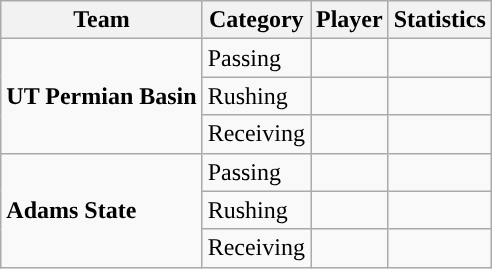<table class="wikitable" style="float: right;">
<tr>
<th>Team</th>
<th>Category</th>
<th>Player</th>
<th>Statistics</th>
</tr>
<tr>
<td rowspan=3><strong>UT Permian Basin</strong></td>
<td>Passing</td>
<td></td>
<td></td>
</tr>
<tr>
<td>Rushing</td>
<td></td>
<td></td>
</tr>
<tr>
<td>Receiving</td>
<td></td>
<td></td>
</tr>
<tr>
<td rowspan=3><strong>Adams State</strong></td>
<td>Passing</td>
<td></td>
<td></td>
</tr>
<tr>
<td>Rushing</td>
<td></td>
<td></td>
</tr>
<tr>
<td>Receiving</td>
<td></td>
<td></td>
</tr>
</table>
